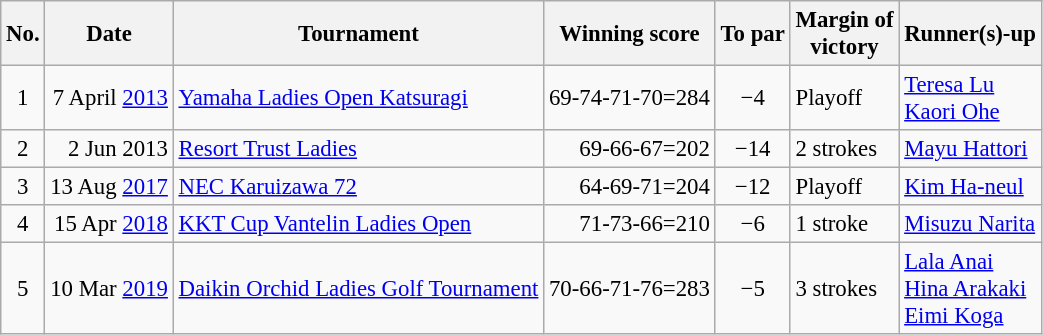<table class="wikitable" style="font-size:95%;">
<tr>
<th>No.</th>
<th>Date</th>
<th>Tournament</th>
<th>Winning score</th>
<th>To par</th>
<th>Margin of<br>victory</th>
<th>Runner(s)-up</th>
</tr>
<tr>
<td align=center>1</td>
<td align=right>7 April <a href='#'>2013</a></td>
<td><a href='#'>Yamaha Ladies Open Katsuragi</a></td>
<td align=right>69-74-71-70=284</td>
<td align=center>−4</td>
<td>Playoff</td>
<td> <a href='#'>Teresa Lu</a><br> <a href='#'>Kaori Ohe</a></td>
</tr>
<tr>
<td align=center>2</td>
<td align=right>2 Jun 2013</td>
<td><a href='#'>Resort Trust Ladies</a></td>
<td align=right>69-66-67=202</td>
<td align=center>−14</td>
<td>2 strokes</td>
<td> <a href='#'>Mayu Hattori</a></td>
</tr>
<tr>
<td align=center>3</td>
<td align=right>13 Aug <a href='#'>2017</a></td>
<td><a href='#'>NEC Karuizawa 72</a></td>
<td align=right>64-69-71=204</td>
<td align=center>−12</td>
<td>Playoff</td>
<td> <a href='#'>Kim Ha-neul</a></td>
</tr>
<tr>
<td align=center>4</td>
<td align=right>15 Apr <a href='#'>2018</a></td>
<td><a href='#'>KKT Cup Vantelin Ladies Open</a></td>
<td align=right>71-73-66=210</td>
<td align=center>−6</td>
<td>1 stroke</td>
<td> <a href='#'>Misuzu Narita</a></td>
</tr>
<tr>
<td align=center>5</td>
<td align=right>10 Mar <a href='#'>2019</a></td>
<td><a href='#'>Daikin Orchid Ladies Golf Tournament</a></td>
<td align=right>70-66-71-76=283</td>
<td align=center>−5</td>
<td>3 strokes</td>
<td> <a href='#'>Lala Anai</a><br> <a href='#'>Hina Arakaki</a><br> <a href='#'>Eimi Koga</a></td>
</tr>
</table>
